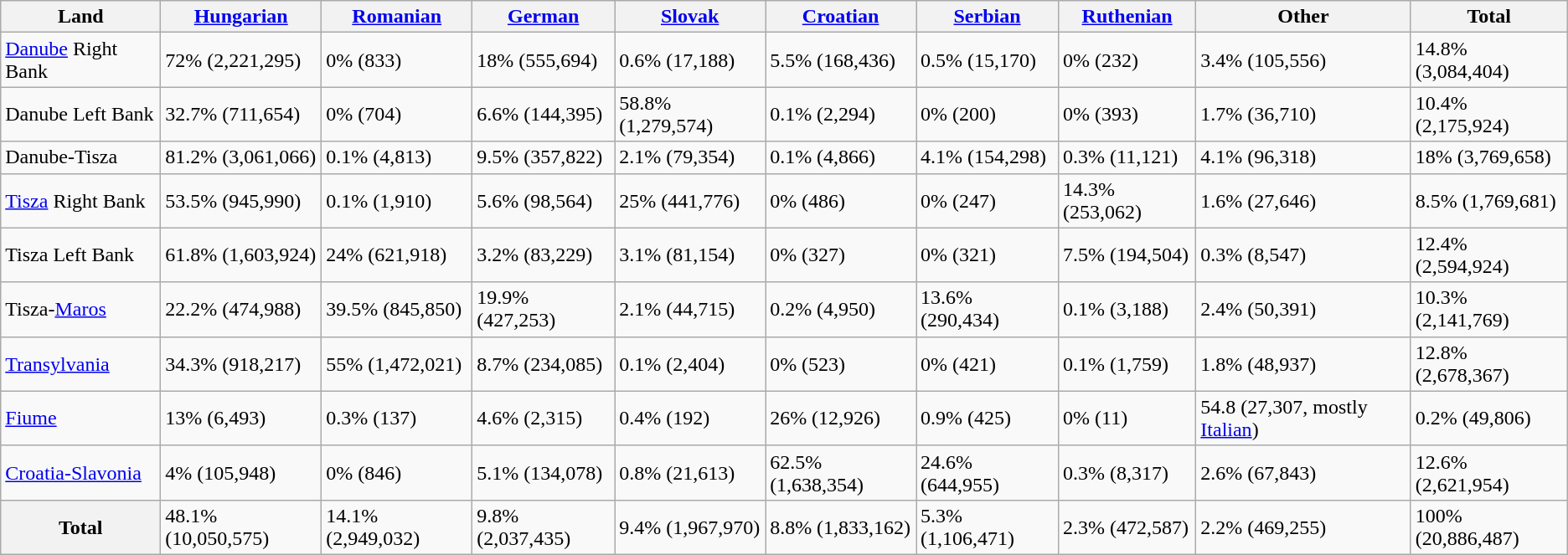<table class="wikitable sortable">
<tr>
<th>Land</th>
<th colspan=1><a href='#'>Hungarian</a></th>
<th colspan=1><a href='#'>Romanian</a></th>
<th colspan=1><a href='#'>German</a></th>
<th colspan=1><a href='#'>Slovak</a></th>
<th colspan=1><a href='#'>Croatian</a></th>
<th colspan=1><a href='#'>Serbian</a></th>
<th colspan=1><a href='#'>Ruthenian</a></th>
<th colspan=1>Other</th>
<th colspan=1>Total</th>
</tr>
<tr>
<td><a href='#'>Danube</a> Right Bank</td>
<td>72% (2,221,295)</td>
<td>0% (833)</td>
<td>18% (555,694)</td>
<td>0.6% (17,188)</td>
<td>5.5% (168,436)</td>
<td>0.5% (15,170)</td>
<td>0% (232)</td>
<td>3.4% (105,556)</td>
<td>14.8% (3,084,404)</td>
</tr>
<tr>
<td>Danube Left Bank</td>
<td>32.7% (711,654)</td>
<td>0% (704)</td>
<td>6.6% (144,395)</td>
<td>58.8% (1,279,574)</td>
<td>0.1% (2,294)</td>
<td>0% (200)</td>
<td>0% (393)</td>
<td>1.7% (36,710)</td>
<td>10.4% (2,175,924)</td>
</tr>
<tr>
<td>Danube-Tisza</td>
<td>81.2% (3,061,066)</td>
<td>0.1% (4,813)</td>
<td>9.5% (357,822)</td>
<td>2.1% (79,354)</td>
<td>0.1% (4,866)</td>
<td>4.1% (154,298)</td>
<td>0.3% (11,121)</td>
<td>4.1% (96,318)</td>
<td>18% (3,769,658)</td>
</tr>
<tr>
<td><a href='#'>Tisza</a> Right Bank</td>
<td>53.5% (945,990)</td>
<td>0.1% (1,910)</td>
<td>5.6% (98,564)</td>
<td>25% (441,776)</td>
<td>0% (486)</td>
<td>0% (247)</td>
<td>14.3% (253,062)</td>
<td>1.6% (27,646)</td>
<td>8.5% (1,769,681)</td>
</tr>
<tr>
<td>Tisza Left Bank</td>
<td>61.8% (1,603,924)</td>
<td>24% (621,918)</td>
<td>3.2% (83,229)</td>
<td>3.1% (81,154)</td>
<td>0% (327)</td>
<td>0% (321)</td>
<td>7.5% (194,504)</td>
<td>0.3% (8,547)</td>
<td>12.4% (2,594,924)</td>
</tr>
<tr>
<td>Tisza-<a href='#'>Maros</a></td>
<td>22.2% (474,988)</td>
<td>39.5% (845,850)</td>
<td>19.9% (427,253)</td>
<td>2.1% (44,715)</td>
<td>0.2% (4,950)</td>
<td>13.6% (290,434)</td>
<td>0.1% (3,188)</td>
<td>2.4% (50,391)</td>
<td>10.3% (2,141,769)</td>
</tr>
<tr>
<td><a href='#'>Transylvania</a></td>
<td>34.3% (918,217)</td>
<td>55% (1,472,021)</td>
<td>8.7% (234,085)</td>
<td>0.1% (2,404)</td>
<td>0% (523)</td>
<td>0% (421)</td>
<td>0.1% (1,759)</td>
<td>1.8% (48,937)</td>
<td>12.8% (2,678,367)</td>
</tr>
<tr>
<td><a href='#'>Fiume</a></td>
<td>13% (6,493)</td>
<td>0.3% (137)</td>
<td>4.6% (2,315)</td>
<td>0.4% (192)</td>
<td>26% (12,926)</td>
<td>0.9% (425)</td>
<td>0% (11)</td>
<td>54.8 (27,307, mostly <a href='#'>Italian</a>)</td>
<td>0.2% (49,806)</td>
</tr>
<tr>
<td><a href='#'>Croatia-Slavonia</a></td>
<td>4% (105,948)</td>
<td>0% (846)</td>
<td>5.1% (134,078)</td>
<td>0.8% (21,613)</td>
<td>62.5% (1,638,354)</td>
<td>24.6% (644,955)</td>
<td>0.3% (8,317)</td>
<td>2.6% (67,843)</td>
<td>12.6% (2,621,954)</td>
</tr>
<tr>
<th>Total</th>
<td>48.1% (10,050,575)</td>
<td>14.1% (2,949,032)</td>
<td>9.8% (2,037,435)</td>
<td>9.4% (1,967,970)</td>
<td>8.8% (1,833,162)</td>
<td>5.3% (1,106,471)</td>
<td>2.3% (472,587)</td>
<td>2.2% (469,255)</td>
<td>100% (20,886,487)</td>
</tr>
</table>
